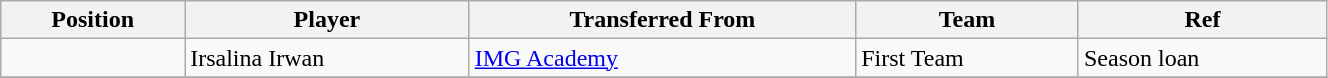<table class="wikitable sortable" style="width:70%; text-align:center; font-size:100%; text-align:left;">
<tr>
<th>Position</th>
<th>Player</th>
<th>Transferred From</th>
<th>Team</th>
<th>Ref</th>
</tr>
<tr>
<td></td>
<td> Irsalina Irwan</td>
<td> <a href='#'>IMG Academy</a></td>
<td>First Team</td>
<td>Season loan </td>
</tr>
<tr>
</tr>
</table>
